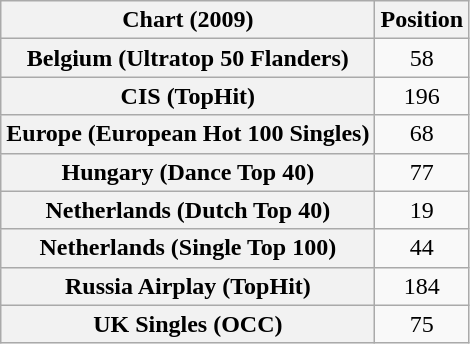<table class="wikitable sortable plainrowheaders" style="text-align:center;">
<tr>
<th scope="col">Chart (2009)</th>
<th scope="col">Position</th>
</tr>
<tr>
<th scope="row">Belgium (Ultratop 50 Flanders)</th>
<td align="center">58</td>
</tr>
<tr>
<th scope="row">CIS (TopHit)</th>
<td align="center">196</td>
</tr>
<tr>
<th scope="row">Europe (European Hot 100 Singles)</th>
<td align="center">68</td>
</tr>
<tr>
<th scope="row">Hungary (Dance Top 40)</th>
<td align="center">77</td>
</tr>
<tr>
<th scope="row">Netherlands (Dutch Top 40)</th>
<td align="center">19</td>
</tr>
<tr>
<th scope="row">Netherlands (Single Top 100)</th>
<td align="center">44</td>
</tr>
<tr>
<th scope="row">Russia Airplay (TopHit)</th>
<td align="center">184</td>
</tr>
<tr>
<th scope="row">UK Singles (OCC)</th>
<td align="center">75</td>
</tr>
</table>
